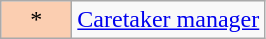<table class="wikitable">
<tr>
<td width="40px" bgcolor="#FBCEB1" align="center">*</td>
<td><a href='#'>Caretaker manager</a></td>
</tr>
</table>
